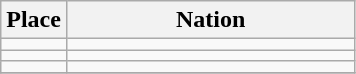<table class=wikitable style=text-align:left>
<tr>
<th width=35>Place</th>
<th width=185>Nation</th>
</tr>
<tr>
<td></td>
<td style=text-align:left></td>
</tr>
<tr>
<td></td>
<td style=text-align:left></td>
</tr>
<tr>
<td></td>
<td style=text-align:left></td>
</tr>
<tr>
</tr>
</table>
